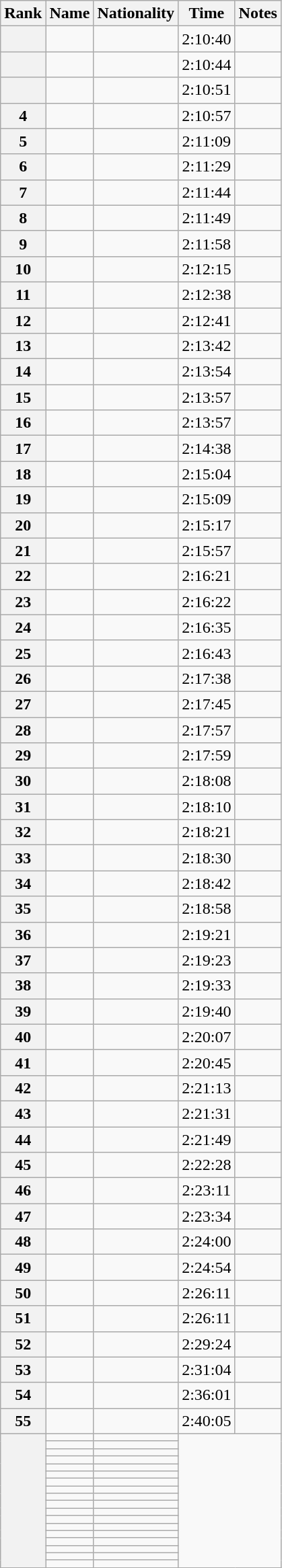<table class="wikitable sortable" style="text-align:center">
<tr>
<th scope="col">Rank</th>
<th scope="col">Name</th>
<th scope="col">Nationality</th>
<th scope="col">Time</th>
<th scope="col">Notes</th>
</tr>
<tr>
<th scope="row"></th>
<td align="left"></td>
<td align="left"></td>
<td>2:10:40</td>
<td></td>
</tr>
<tr>
<th scope="row"></th>
<td align="left"></td>
<td align="left"></td>
<td>2:10:44</td>
<td></td>
</tr>
<tr>
<th scope="row"></th>
<td align="left"></td>
<td align="left"></td>
<td>2:10:51</td>
<td></td>
</tr>
<tr>
<th scope="row">4</th>
<td align="left"></td>
<td align="left"></td>
<td>2:10:57</td>
<td></td>
</tr>
<tr>
<th scope="row">5</th>
<td align="left"></td>
<td align="left"></td>
<td>2:11:09</td>
<td></td>
</tr>
<tr>
<th scope="row">6</th>
<td align="left"></td>
<td align="left"></td>
<td>2:11:29</td>
<td></td>
</tr>
<tr>
<th scope="row">7</th>
<td align="left"></td>
<td align="left"></td>
<td>2:11:44</td>
<td></td>
</tr>
<tr>
<th scope="row">8</th>
<td align="left"></td>
<td align="left"></td>
<td>2:11:49</td>
<td></td>
</tr>
<tr>
<th scope="row">9</th>
<td align="left"></td>
<td align="left"></td>
<td>2:11:58</td>
<td></td>
</tr>
<tr>
<th scope="row">10</th>
<td align="left"></td>
<td align="left"></td>
<td>2:12:15</td>
<td></td>
</tr>
<tr>
<th scope="row">11</th>
<td align="left"></td>
<td align="left"></td>
<td>2:12:38</td>
<td></td>
</tr>
<tr>
<th scope="row">12</th>
<td align="left"></td>
<td align="left"></td>
<td>2:12:41</td>
<td></td>
</tr>
<tr>
<th scope="row">13</th>
<td align="left"></td>
<td align="left"></td>
<td>2:13:42</td>
<td></td>
</tr>
<tr>
<th scope="row">14</th>
<td align="left"></td>
<td align="left"></td>
<td>2:13:54</td>
<td></td>
</tr>
<tr>
<th scope="row">15</th>
<td align="left"></td>
<td align="left"></td>
<td>2:13:57</td>
<td></td>
</tr>
<tr>
<th scope="row">16</th>
<td align="left"></td>
<td align="left"></td>
<td>2:13:57</td>
<td></td>
</tr>
<tr>
<th scope="row">17</th>
<td align="left"></td>
<td align="left"></td>
<td>2:14:38</td>
<td></td>
</tr>
<tr>
<th scope="row">18</th>
<td align="left"></td>
<td align="left"></td>
<td>2:15:04</td>
<td></td>
</tr>
<tr>
<th scope="row">19</th>
<td align="left"></td>
<td align="left"></td>
<td>2:15:09</td>
<td></td>
</tr>
<tr>
<th scope="row">20</th>
<td align="left"></td>
<td align="left"></td>
<td>2:15:17</td>
<td></td>
</tr>
<tr>
<th scope="row">21</th>
<td align="left"></td>
<td align="left"></td>
<td>2:15:57</td>
<td></td>
</tr>
<tr>
<th scope="row">22</th>
<td align="left"></td>
<td align="left"></td>
<td>2:16:21</td>
<td></td>
</tr>
<tr>
<th scope="row">23</th>
<td align="left"></td>
<td align="left"></td>
<td>2:16:22</td>
<td></td>
</tr>
<tr>
<th scope="row">24</th>
<td align="left"></td>
<td align="left"></td>
<td>2:16:35</td>
<td></td>
</tr>
<tr>
<th scope="row">25</th>
<td align="left"></td>
<td align="left"></td>
<td>2:16:43</td>
<td></td>
</tr>
<tr>
<th scope="row">26</th>
<td align="left"></td>
<td align="left"></td>
<td>2:17:38</td>
<td></td>
</tr>
<tr>
<th scope="row">27</th>
<td align="left"></td>
<td align="left"></td>
<td>2:17:45</td>
<td></td>
</tr>
<tr>
<th scope="row">28</th>
<td align="left"></td>
<td align="left"></td>
<td>2:17:57</td>
<td></td>
</tr>
<tr>
<th scope="row">29</th>
<td align="left"></td>
<td align="left"></td>
<td>2:17:59</td>
<td></td>
</tr>
<tr>
<th scope="row">30</th>
<td align="left"></td>
<td align="left"></td>
<td>2:18:08</td>
<td></td>
</tr>
<tr>
<th scope="row">31</th>
<td align="left"></td>
<td align="left"></td>
<td>2:18:10</td>
<td></td>
</tr>
<tr>
<th scope="row">32</th>
<td align="left"></td>
<td align="left"></td>
<td>2:18:21</td>
<td></td>
</tr>
<tr>
<th scope="row">33</th>
<td align="left"></td>
<td align="left"></td>
<td>2:18:30</td>
<td></td>
</tr>
<tr>
<th scope="row">34</th>
<td align="left"></td>
<td align="left"></td>
<td>2:18:42</td>
<td></td>
</tr>
<tr>
<th scope="row">35</th>
<td align="left"></td>
<td align="left"></td>
<td>2:18:58</td>
<td></td>
</tr>
<tr>
<th scope="row">36</th>
<td align="left"></td>
<td align="left"></td>
<td>2:19:21</td>
<td></td>
</tr>
<tr>
<th scope="row">37</th>
<td align="left"></td>
<td align="left"></td>
<td>2:19:23</td>
<td></td>
</tr>
<tr>
<th scope="row">38</th>
<td align="left"></td>
<td align="left"></td>
<td>2:19:33</td>
<td></td>
</tr>
<tr>
<th scope="row">39</th>
<td align="left"></td>
<td align="left"></td>
<td>2:19:40</td>
<td></td>
</tr>
<tr>
<th scope="row">40</th>
<td align="left"></td>
<td align="left"></td>
<td>2:20:07</td>
<td></td>
</tr>
<tr>
<th scope="row">41</th>
<td align="left"></td>
<td align="left"></td>
<td>2:20:45</td>
<td></td>
</tr>
<tr>
<th scope="row">42</th>
<td align="left"></td>
<td align="left"></td>
<td>2:21:13</td>
<td></td>
</tr>
<tr>
<th scope="row">43</th>
<td align="left"></td>
<td align="left"></td>
<td>2:21:31</td>
<td></td>
</tr>
<tr>
<th scope="row">44</th>
<td align="left"></td>
<td align="left"></td>
<td>2:21:49</td>
<td></td>
</tr>
<tr>
<th scope="row">45</th>
<td align="left"></td>
<td align="left"></td>
<td>2:22:28</td>
<td></td>
</tr>
<tr>
<th scope="row">46</th>
<td align="left"></td>
<td align="left"></td>
<td>2:23:11</td>
<td></td>
</tr>
<tr>
<th scope="row">47</th>
<td align="left"></td>
<td align="left"></td>
<td>2:23:34</td>
<td></td>
</tr>
<tr>
<th scope="row">48</th>
<td align="left"></td>
<td align="left"></td>
<td>2:24:00</td>
<td></td>
</tr>
<tr>
<th scope="row">49</th>
<td align="left"></td>
<td align="left"></td>
<td>2:24:54</td>
<td></td>
</tr>
<tr>
<th scope="row">50</th>
<td align="left"></td>
<td align="left"></td>
<td>2:26:11</td>
<td></td>
</tr>
<tr>
<th scope="row">51</th>
<td align="left"></td>
<td align="left"></td>
<td>2:26:11</td>
<td></td>
</tr>
<tr>
<th scope="row">52</th>
<td align="left"></td>
<td align="left"></td>
<td>2:29:24</td>
<td></td>
</tr>
<tr>
<th scope="row">53</th>
<td align="left"></td>
<td align="left"></td>
<td>2:31:04</td>
<td></td>
</tr>
<tr>
<th scope="row">54</th>
<td align="left"></td>
<td align="left"></td>
<td>2:36:01</td>
<td></td>
</tr>
<tr>
<th scope="row">55</th>
<td align="left"></td>
<td align="left"></td>
<td>2:40:05</td>
<td></td>
</tr>
<tr>
<th scope="row" rowspan=18> </th>
<td align="left"></td>
<td align="left"></td>
<td colspan=2 rowspan=18></td>
</tr>
<tr>
<td align="left"></td>
<td align="left"></td>
</tr>
<tr>
<td align="left"></td>
<td align="left"></td>
</tr>
<tr>
<td align="left"></td>
<td align="left"></td>
</tr>
<tr>
<td align="left"></td>
<td align="left"></td>
</tr>
<tr>
<td align="left"></td>
<td align="left"></td>
</tr>
<tr>
<td align="left"></td>
<td align="left"></td>
</tr>
<tr>
<td align="left"></td>
<td align="left"></td>
</tr>
<tr>
<td align="left"></td>
<td align="left"></td>
</tr>
<tr>
<td align="left"></td>
<td align="left"></td>
</tr>
<tr>
<td align="left"></td>
<td align="left"></td>
</tr>
<tr>
<td align="left"></td>
<td align="left"></td>
</tr>
<tr>
<td align="left"></td>
<td align="left"></td>
</tr>
<tr>
<td align="left"></td>
<td align="left"></td>
</tr>
<tr>
<td align="left"></td>
<td align="left"></td>
</tr>
<tr>
<td align="left"></td>
<td align="left"></td>
</tr>
<tr>
<td align="left"></td>
<td align="left"></td>
</tr>
<tr>
<td align="left"></td>
<td align="left"></td>
</tr>
</table>
